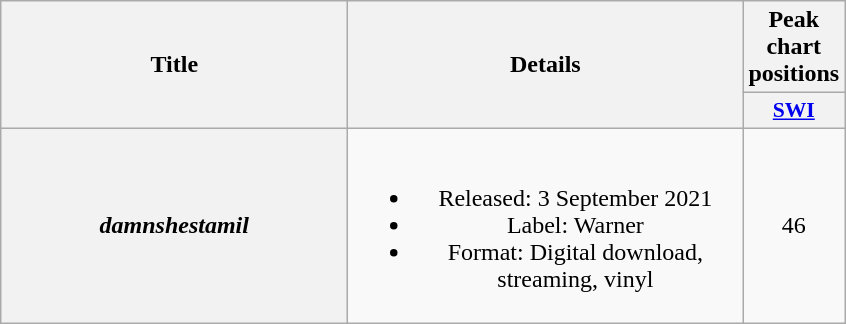<table class="wikitable plainrowheaders" style="text-align:center;">
<tr>
<th scope="col" rowspan="2" style="width:14em;">Title</th>
<th scope="col" rowspan="2" style="width:16em;">Details</th>
<th scope="col" colspan="1">Peak chart positions</th>
</tr>
<tr>
<th scope="col" style="width:3.5em;font-size:90%;"><a href='#'>SWI</a><br></th>
</tr>
<tr>
<th scope="row"><em>damnshestamil</em></th>
<td><br><ul><li>Released: 3 September 2021</li><li>Label: Warner</li><li>Format: Digital download, streaming, vinyl</li></ul></td>
<td>46</td>
</tr>
</table>
